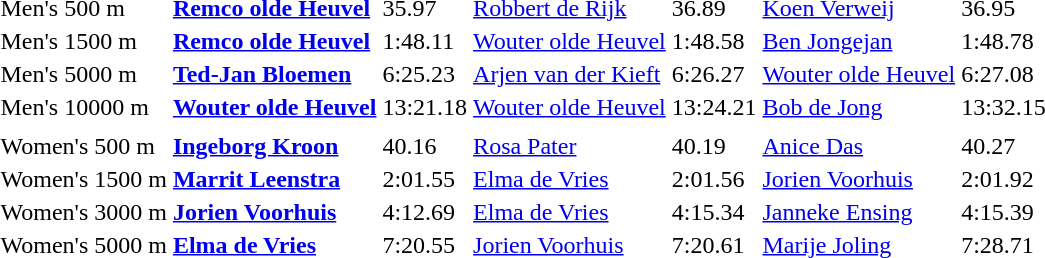<table>
<tr>
<td>Men's 500 m</td>
<td><strong><a href='#'>Remco olde Heuvel</a></strong></td>
<td>35.97</td>
<td><a href='#'>Robbert de Rijk</a></td>
<td>36.89</td>
<td><a href='#'>Koen Verweij</a></td>
<td>36.95</td>
</tr>
<tr>
<td>Men's 1500 m</td>
<td><strong><a href='#'>Remco olde Heuvel</a></strong></td>
<td>1:48.11</td>
<td><a href='#'>Wouter olde Heuvel</a></td>
<td>1:48.58</td>
<td><a href='#'>Ben Jongejan</a></td>
<td>1:48.78</td>
</tr>
<tr>
<td>Men's 5000 m</td>
<td><strong><a href='#'>Ted-Jan Bloemen</a></strong></td>
<td>6:25.23</td>
<td><a href='#'>Arjen van der Kieft</a></td>
<td>6:26.27</td>
<td><a href='#'>Wouter olde Heuvel</a></td>
<td>6:27.08</td>
</tr>
<tr>
<td>Men's 10000 m</td>
<td><strong><a href='#'>Wouter olde Heuvel</a></strong></td>
<td>13:21.18</td>
<td><a href='#'>Wouter olde Heuvel</a></td>
<td>13:24.21</td>
<td><a href='#'>Bob de Jong</a></td>
<td>13:32.15</td>
</tr>
<tr>
<td colspan=7></td>
</tr>
<tr>
<td>Women's 500 m</td>
<td><strong><a href='#'>Ingeborg Kroon</a></strong></td>
<td>40.16</td>
<td><a href='#'>Rosa Pater</a></td>
<td>40.19</td>
<td><a href='#'>Anice Das</a></td>
<td>40.27</td>
</tr>
<tr>
<td>Women's 1500 m</td>
<td><strong><a href='#'>Marrit Leenstra</a></strong></td>
<td>2:01.55</td>
<td><a href='#'>Elma de Vries</a></td>
<td>2:01.56</td>
<td><a href='#'>Jorien Voorhuis</a></td>
<td>2:01.92</td>
</tr>
<tr>
<td>Women's 3000 m</td>
<td><strong><a href='#'>Jorien Voorhuis</a></strong></td>
<td>4:12.69</td>
<td><a href='#'>Elma de Vries</a></td>
<td>4:15.34</td>
<td><a href='#'>Janneke Ensing</a></td>
<td>4:15.39</td>
</tr>
<tr>
<td>Women's 5000 m</td>
<td><strong><a href='#'>Elma de Vries</a></strong></td>
<td>7:20.55</td>
<td><a href='#'>Jorien Voorhuis</a></td>
<td>7:20.61</td>
<td><a href='#'>Marije Joling</a></td>
<td>7:28.71</td>
</tr>
</table>
